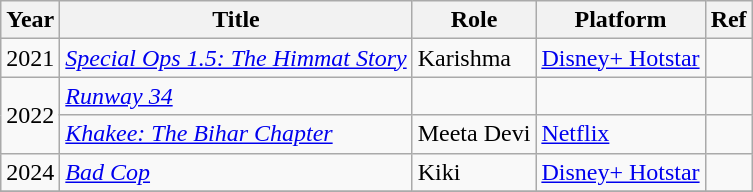<table class="wikitable">
<tr>
<th>Year</th>
<th>Title</th>
<th>Role</th>
<th>Platform</th>
<th>Ref</th>
</tr>
<tr>
<td>2021</td>
<td><em><a href='#'>Special Ops 1.5: The Himmat Story</a></em></td>
<td>Karishma</td>
<td><a href='#'>Disney+ Hotstar</a></td>
<td></td>
</tr>
<tr>
<td rowspan="2">2022</td>
<td><em><a href='#'>Runway 34</a></em></td>
<td></td>
<td></td>
<td></td>
</tr>
<tr>
<td><em><a href='#'>Khakee: The Bihar Chapter</a></em></td>
<td>Meeta Devi</td>
<td><a href='#'>Netflix</a></td>
<td></td>
</tr>
<tr>
<td>2024</td>
<td><em><a href='#'>Bad Cop</a></em></td>
<td>Kiki</td>
<td><a href='#'>Disney+ Hotstar</a></td>
<td></td>
</tr>
<tr>
</tr>
</table>
